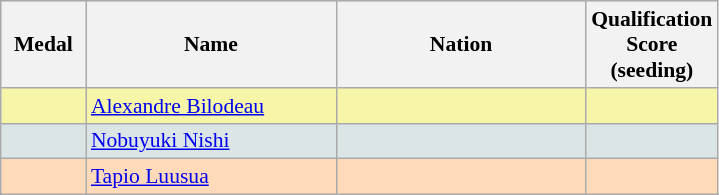<table class=wikitable style="border:1px solid #AAAAAA;font-size:90%">
<tr bgcolor="#E4E4E4">
<th width=50>Medal</th>
<th width=160>Name</th>
<th width=160>Nation</th>
<th width=80>Qualification Score (seeding)</th>
</tr>
<tr bgcolor="#F7F6A8">
<td align="center"></td>
<td><a href='#'>Alexandre Bilodeau</a></td>
<td></td>
<td align="center"></td>
</tr>
<tr bgcolor="#DCE5E5">
<td align="center"></td>
<td><a href='#'>Nobuyuki Nishi</a></td>
<td></td>
<td align="center"></td>
</tr>
<tr bgcolor="#FFDAB9">
<td align="center"></td>
<td><a href='#'>Tapio Luusua</a></td>
<td></td>
<td align="center"></td>
</tr>
</table>
